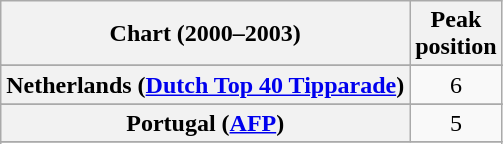<table class="wikitable sortable plainrowheaders" style="text-align:center">
<tr>
<th>Chart (2000–2003)</th>
<th>Peak<br>position</th>
</tr>
<tr>
</tr>
<tr>
</tr>
<tr>
</tr>
<tr>
</tr>
<tr>
<th scope="row">Netherlands (<a href='#'>Dutch Top 40 Tipparade</a>)</th>
<td>6</td>
</tr>
<tr>
</tr>
<tr>
</tr>
<tr>
<th scope="row">Portugal (<a href='#'>AFP</a>)</th>
<td>5</td>
</tr>
<tr>
</tr>
<tr>
</tr>
<tr>
</tr>
<tr>
</tr>
</table>
